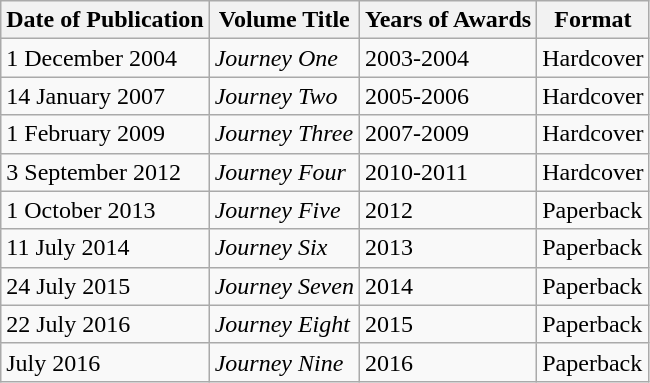<table class="wikitable">
<tr>
<th>Date of Publication</th>
<th>Volume Title</th>
<th>Years of Awards</th>
<th>Format</th>
</tr>
<tr>
<td>1 December 2004</td>
<td><em>Journey One</em></td>
<td>2003-2004</td>
<td>Hardcover</td>
</tr>
<tr>
<td>14 January 2007</td>
<td><em>Journey Two</em></td>
<td>2005-2006</td>
<td>Hardcover</td>
</tr>
<tr>
<td>1 February 2009</td>
<td><em>Journey Three</em></td>
<td>2007-2009</td>
<td>Hardcover</td>
</tr>
<tr>
<td>3 September 2012</td>
<td><em>Journey Four</em></td>
<td>2010-2011</td>
<td>Hardcover</td>
</tr>
<tr>
<td>1 October 2013</td>
<td><em>Journey Five</em></td>
<td>2012</td>
<td>Paperback</td>
</tr>
<tr>
<td>11 July 2014</td>
<td><em>Journey Six</em></td>
<td>2013</td>
<td>Paperback</td>
</tr>
<tr>
<td>24 July 2015</td>
<td><em>Journey Seven</em></td>
<td>2014</td>
<td>Paperback</td>
</tr>
<tr>
<td>22 July 2016</td>
<td><em>Journey Eight</em></td>
<td>2015</td>
<td>Paperback</td>
</tr>
<tr>
<td>July 2016</td>
<td><em>Journey Nine</em></td>
<td>2016</td>
<td>Paperback</td>
</tr>
</table>
